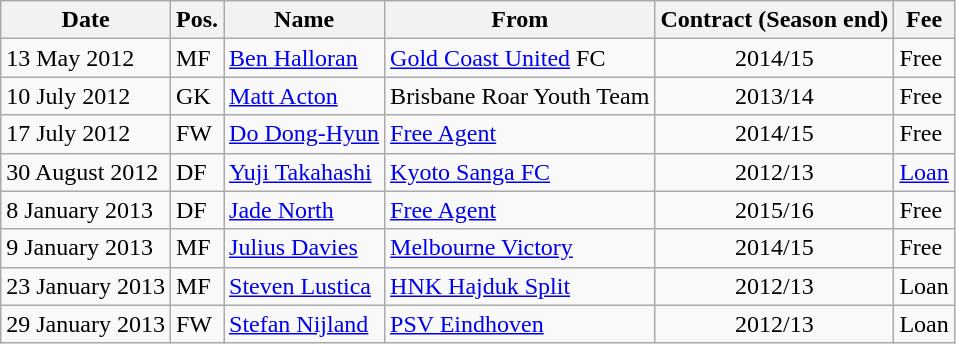<table class="wikitable">
<tr>
<th>Date</th>
<th>Pos.</th>
<th>Name</th>
<th>From</th>
<th>Contract (Season end)</th>
<th>Fee</th>
</tr>
<tr>
<td>13 May 2012</td>
<td>MF</td>
<td> <a href='#'>Ben Halloran</a></td>
<td> <a href='#'>Gold Coast United</a> FC</td>
<td align="center">2014/15</td>
<td>Free</td>
</tr>
<tr>
<td>10 July 2012</td>
<td>GK</td>
<td> <a href='#'>Matt Acton</a></td>
<td> Brisbane Roar Youth Team</td>
<td align="center">2013/14</td>
<td>Free</td>
</tr>
<tr>
<td>17 July 2012</td>
<td>FW</td>
<td> <a href='#'>Do Dong-Hyun</a></td>
<td><a href='#'>Free Agent</a></td>
<td align="center">2014/15</td>
<td>Free</td>
</tr>
<tr>
<td>30 August 2012</td>
<td>DF</td>
<td> <a href='#'>Yuji Takahashi</a></td>
<td> <a href='#'>Kyoto Sanga FC</a></td>
<td align="center">2012/13</td>
<td><a href='#'>Loan</a></td>
</tr>
<tr>
<td>8 January 2013</td>
<td>DF</td>
<td> <a href='#'>Jade North</a></td>
<td><a href='#'>Free Agent</a></td>
<td align="center">2015/16</td>
<td>Free</td>
</tr>
<tr>
<td>9 January 2013</td>
<td>MF</td>
<td> <a href='#'>Julius Davies</a></td>
<td> <a href='#'>Melbourne Victory</a></td>
<td align="center">2014/15</td>
<td>Free</td>
</tr>
<tr>
<td>23 January 2013</td>
<td>MF</td>
<td> <a href='#'>Steven Lustica</a></td>
<td> <a href='#'>HNK Hajduk Split</a></td>
<td align="center">2012/13</td>
<td>Loan</td>
</tr>
<tr>
<td>29 January 2013</td>
<td>FW</td>
<td> <a href='#'>Stefan Nijland</a></td>
<td> <a href='#'>PSV Eindhoven</a></td>
<td align="center">2012/13</td>
<td>Loan</td>
</tr>
</table>
